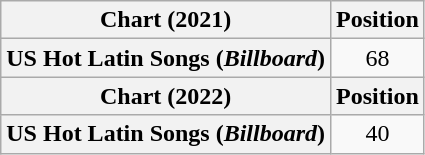<table class="wikitable plainrowheaders" style="text-align:center">
<tr>
<th scope="col">Chart (2021)</th>
<th scope="col">Position</th>
</tr>
<tr>
<th scope="row">US Hot Latin Songs (<em>Billboard</em>)</th>
<td>68</td>
</tr>
<tr>
<th scope="col">Chart (2022)</th>
<th scope="col">Position</th>
</tr>
<tr>
<th scope="row">US Hot Latin Songs (<em>Billboard</em>)</th>
<td>40</td>
</tr>
</table>
